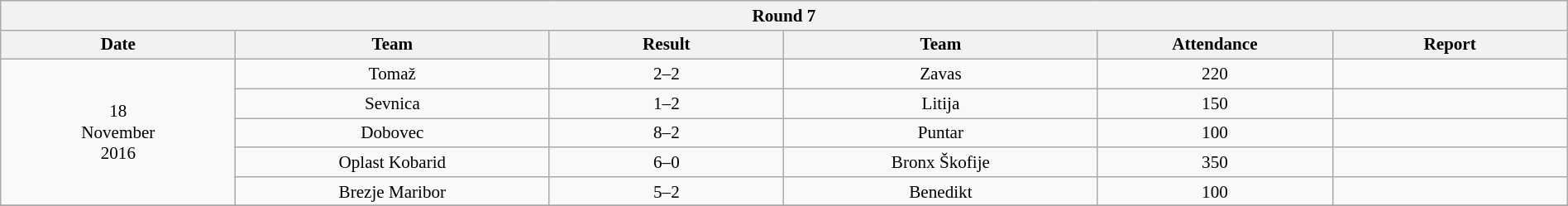<table class="wikitable collapsible collapsed" style="font-size:88%; text-align:center; width:100%">
<tr>
<th colspan=6 bgcolor=#FFFFFF>Round 7</th>
</tr>
<tr>
<th width=15% bgcolor=#89CFF0>Date</th>
<th width=20% bgcolor=#89CFF0>Team</th>
<th width=15% bgcolor=#89CFF0>Result</th>
<th width=20% bgcolor=#89CFF0>Team</th>
<th width=15% bgcolor=#89CFF0>Attendance</th>
<th width=15% bgcolor=#89CFF0>Report</th>
</tr>
<tr>
<td rowspan=5>18 <br> November <br> 2016</td>
<td>Tomaž</td>
<td>2–2</td>
<td>Zavas</td>
<td>220</td>
<td></td>
</tr>
<tr align=center>
<td>Sevnica</td>
<td>1–2</td>
<td>Litija</td>
<td>150</td>
<td></td>
</tr>
<tr align=center>
<td>Dobovec</td>
<td>8–2</td>
<td>Puntar</td>
<td>100</td>
<td></td>
</tr>
<tr align=center>
<td>Oplast Kobarid</td>
<td>6–0</td>
<td>Bronx Škofije</td>
<td>350</td>
<td></td>
</tr>
<tr align=center>
<td>Brezje Maribor</td>
<td>5–2</td>
<td>Benedikt</td>
<td>100</td>
<td></td>
</tr>
<tr>
</tr>
</table>
